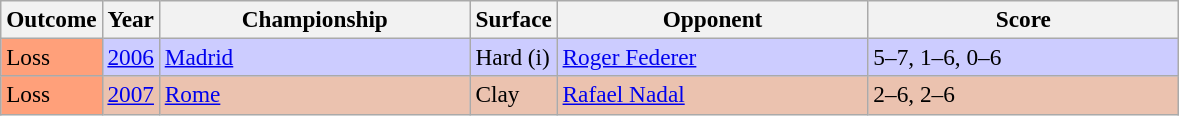<table class="sortable wikitable" style=font-size:97%>
<tr>
<th>Outcome</th>
<th>Year</th>
<th width=200>Championship</th>
<th>Surface</th>
<th width=200>Opponent</th>
<th width=200>Score</th>
</tr>
<tr bgcolor=ccccff>
<td bgcolor=FFA07A>Loss</td>
<td><a href='#'>2006</a></td>
<td><a href='#'>Madrid</a></td>
<td>Hard (i)</td>
<td> <a href='#'>Roger Federer</a></td>
<td>5–7, 1–6, 0–6</td>
</tr>
<tr bgcolor=EBC2AF>
<td bgcolor=FFA07A>Loss</td>
<td><a href='#'>2007</a></td>
<td><a href='#'>Rome</a></td>
<td>Clay</td>
<td> <a href='#'>Rafael Nadal</a></td>
<td>2–6, 2–6</td>
</tr>
</table>
